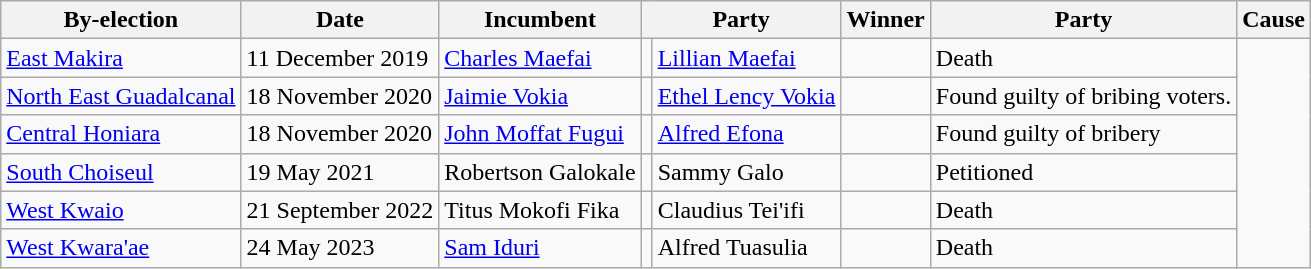<table class="wikitable">
<tr>
<th>By-election</th>
<th>Date</th>
<th>Incumbent</th>
<th colspan=2>Party</th>
<th>Winner</th>
<th colspan=2>Party</th>
<th>Cause</th>
</tr>
<tr>
<td><a href='#'>East Makira</a></td>
<td>11 December 2019</td>
<td><a href='#'>Charles Maefai</a></td>
<td></td>
<td><a href='#'>Lillian Maefai</a></td>
<td></td>
<td>Death</td>
</tr>
<tr>
<td><a href='#'>North East Guadalcanal</a></td>
<td>18 November 2020</td>
<td><a href='#'>Jaimie Vokia</a></td>
<td></td>
<td><a href='#'>Ethel Lency Vokia</a></td>
<td></td>
<td>Found guilty of bribing voters.</td>
</tr>
<tr>
<td><a href='#'>Central Honiara</a></td>
<td>18 November 2020</td>
<td><a href='#'>John Moffat Fugui</a></td>
<td></td>
<td><a href='#'>Alfred Efona</a></td>
<td></td>
<td>Found guilty of bribery</td>
</tr>
<tr>
<td><a href='#'>South Choiseul</a></td>
<td>19 May 2021</td>
<td>Robertson Galokale</td>
<td></td>
<td>Sammy Galo</td>
<td></td>
<td>Petitioned</td>
</tr>
<tr>
<td><a href='#'>West Kwaio</a></td>
<td>21 September 2022</td>
<td>Titus Mokofi Fika</td>
<td></td>
<td>Claudius Tei'ifi</td>
<td></td>
<td>Death</td>
</tr>
<tr>
<td><a href='#'>West Kwara'ae</a></td>
<td>24 May 2023</td>
<td><a href='#'>Sam Iduri</a></td>
<td></td>
<td>Alfred Tuasulia</td>
<td></td>
<td>Death</td>
</tr>
</table>
